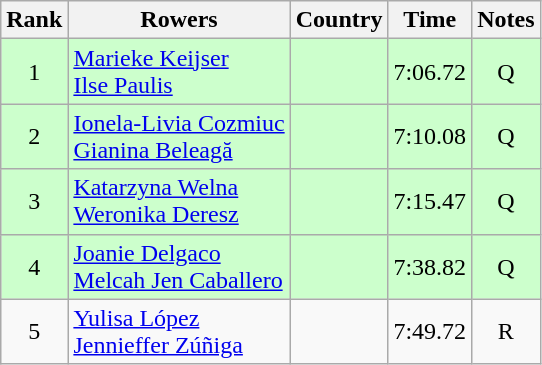<table class="wikitable" style="text-align:center">
<tr>
<th>Rank</th>
<th>Rowers</th>
<th>Country</th>
<th>Time</th>
<th>Notes</th>
</tr>
<tr bgcolor=ccffcc>
<td>1</td>
<td align="left"><a href='#'>Marieke Keijser</a><br><a href='#'>Ilse Paulis</a></td>
<td align="left"></td>
<td>7:06.72</td>
<td>Q</td>
</tr>
<tr bgcolor=ccffcc>
<td>2</td>
<td align="left"><a href='#'>Ionela-Livia Cozmiuc</a><br><a href='#'>Gianina Beleagă</a></td>
<td align="left"></td>
<td>7:10.08</td>
<td>Q</td>
</tr>
<tr bgcolor=ccffcc>
<td>3</td>
<td align="left"><a href='#'>Katarzyna Welna</a><br><a href='#'>Weronika Deresz</a></td>
<td align="left"></td>
<td>7:15.47</td>
<td>Q</td>
</tr>
<tr bgcolor=ccffcc>
<td>4</td>
<td align="left"><a href='#'>Joanie Delgaco</a><br><a href='#'>Melcah Jen Caballero</a></td>
<td align="left"></td>
<td>7:38.82</td>
<td>Q</td>
</tr>
<tr>
<td>5</td>
<td align="left"><a href='#'>Yulisa López</a><br><a href='#'>Jennieffer Zúñiga</a></td>
<td align="left"></td>
<td>7:49.72</td>
<td>R</td>
</tr>
</table>
